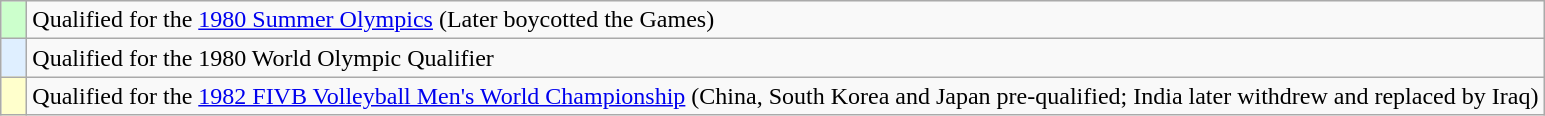<table class="wikitable" style="text-align: left;">
<tr>
<td width=10px bgcolor=#ccffcc></td>
<td>Qualified for the <a href='#'>1980 Summer Olympics</a> (Later boycotted the Games)</td>
</tr>
<tr>
<td width=10px bgcolor=#dfefff></td>
<td>Qualified for the 1980 World Olympic Qualifier</td>
</tr>
<tr>
<td width=10px bgcolor=#ffffcc></td>
<td>Qualified for the <a href='#'>1982 FIVB Volleyball Men's World Championship</a> (China, South Korea and Japan pre-qualified; India later withdrew and replaced by Iraq)</td>
</tr>
</table>
